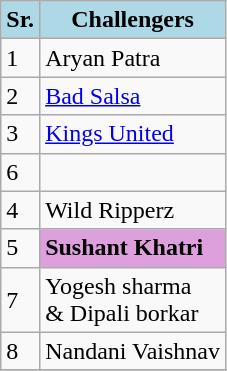<table class="wikitable sorta">
<tr>
<th style="background:lightblue;">Sr.</th>
<th style="background:lightblue;">Challengers</th>
</tr>
<tr>
<td>1</td>
<td>Aryan Patra</td>
</tr>
<tr>
<td>2</td>
<td><a href='#'>Bad Salsa</a></td>
</tr>
<tr>
<td>3</td>
<td><a href='#'>Kings United</a></td>
</tr>
<tr>
<td>6</td>
<td></td>
</tr>
<tr>
<td>4</td>
<td>Wild Ripperz</td>
</tr>
<tr>
<td>5</td>
<td style="background:#DDA0DD;"><strong>Sushant Khatri</strong></td>
</tr>
<tr>
<td>7</td>
<td>Yogesh sharma <br>& Dipali borkar</td>
</tr>
<tr>
<td>8</td>
<td>Nandani Vaishnav</td>
</tr>
<tr>
</tr>
</table>
